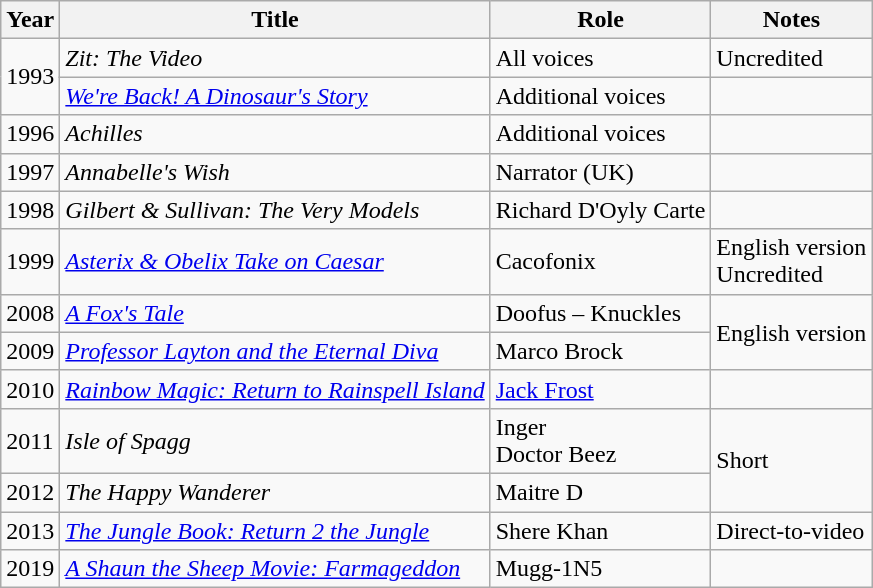<table class="wikitable">
<tr>
<th>Year</th>
<th>Title</th>
<th>Role</th>
<th>Notes</th>
</tr>
<tr>
<td rowspan="2">1993</td>
<td><em>Zit: The Video</em></td>
<td>All voices</td>
<td>Uncredited</td>
</tr>
<tr>
<td><em><a href='#'>We're Back! A Dinosaur's Story</a></em></td>
<td>Additional voices</td>
<td></td>
</tr>
<tr>
<td>1996</td>
<td><em>Achilles</em></td>
<td>Additional voices</td>
<td></td>
</tr>
<tr>
<td>1997</td>
<td><em>Annabelle's Wish</em></td>
<td>Narrator (UK)</td>
<td></td>
</tr>
<tr>
<td>1998</td>
<td><em>Gilbert & Sullivan: The Very Models</em></td>
<td>Richard D'Oyly Carte</td>
<td></td>
</tr>
<tr>
<td>1999</td>
<td><em><a href='#'>Asterix & Obelix Take on Caesar</a></em></td>
<td>Cacofonix</td>
<td>English version<br>Uncredited</td>
</tr>
<tr>
<td>2008</td>
<td><em><a href='#'>A Fox's Tale</a></em></td>
<td>Doofus – Knuckles</td>
<td rowspan="2">English version</td>
</tr>
<tr>
<td>2009</td>
<td><em><a href='#'>Professor Layton and the Eternal Diva</a></em></td>
<td>Marco Brock</td>
</tr>
<tr>
<td>2010</td>
<td><em><a href='#'>Rainbow Magic: Return to Rainspell Island</a></em></td>
<td><a href='#'>Jack Frost</a></td>
<td></td>
</tr>
<tr>
<td>2011</td>
<td><em>Isle of Spagg</em></td>
<td>Inger<br>Doctor Beez</td>
<td rowspan="2">Short</td>
</tr>
<tr>
<td>2012</td>
<td><em>The Happy Wanderer</em></td>
<td>Maitre D</td>
</tr>
<tr>
<td>2013</td>
<td><em><a href='#'>The Jungle Book: Return 2 the Jungle</a></em></td>
<td>Shere Khan</td>
<td>Direct-to-video</td>
</tr>
<tr>
<td>2019</td>
<td><em><a href='#'>A Shaun the Sheep Movie: Farmageddon</a></em></td>
<td>Mugg-1N5</td>
</tr>
</table>
